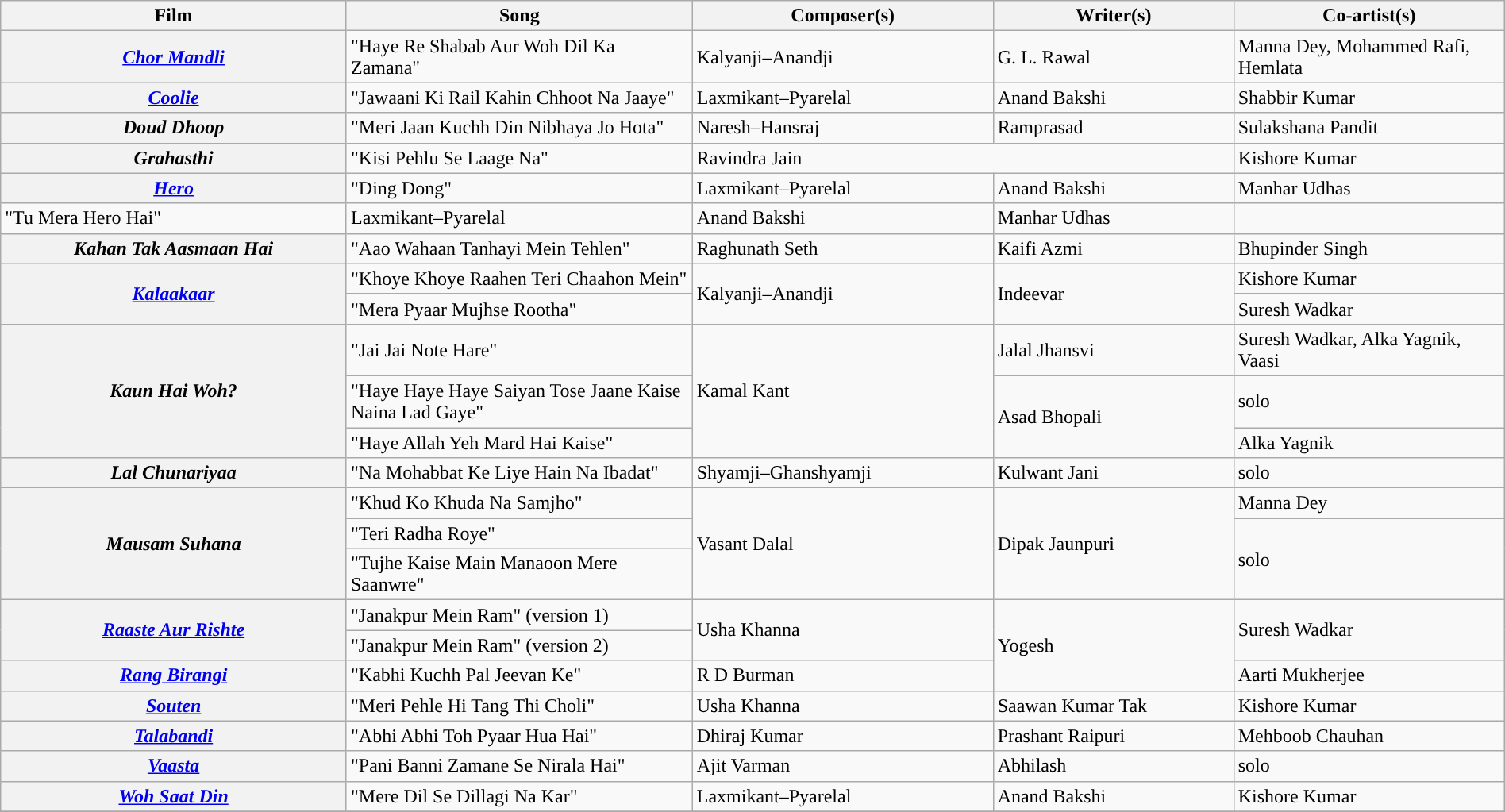<table class="wikitable plainrowheaders" style="width:100%; textcolor:#000">
<tr style="background:#b0e0e66;">
<th scope="col" style="width:23%;"><strong>Film</strong></th>
<th scope="col" style="width:23%;"><strong>Song</strong></th>
<th scope="col" style="width:20%;"><strong>Composer(s)</strong></th>
<th scope="col" style="width:16%;"><strong>Writer(s)</strong></th>
<th scope="col" style="width:18%;"><strong>Co-artist(s)</strong></th>
</tr>
<tr>
<th><em><a href='#'>Chor Mandli</a></em></th>
<td>"Haye Re Shabab Aur Woh Dil Ka Zamana"</td>
<td>Kalyanji–Anandji</td>
<td>G. L. Rawal</td>
<td>Manna Dey, Mohammed Rafi, Hemlata</td>
</tr>
<tr>
<th><em><a href='#'>Coolie</a></em></th>
<td>"Jawaani Ki Rail Kahin Chhoot Na Jaaye"</td>
<td>Laxmikant–Pyarelal</td>
<td>Anand Bakshi</td>
<td>Shabbir Kumar</td>
</tr>
<tr>
<th><em>Doud Dhoop</em></th>
<td>"Meri Jaan Kuchh Din Nibhaya Jo Hota"</td>
<td>Naresh–Hansraj</td>
<td>Ramprasad</td>
<td>Sulakshana Pandit</td>
</tr>
<tr>
<th><em>Grahasthi</em></th>
<td>"Kisi Pehlu Se Laage Na"</td>
<td colspan=2>Ravindra Jain</td>
<td>Kishore Kumar</td>
</tr>
<tr>
<th><em><a href='#'>Hero</a></em></th>
<td>"Ding Dong"</td>
<td>Laxmikant–Pyarelal</td>
<td>Anand Bakshi</td>
<td>Manhar Udhas</td>
</tr>
<tr>
<td>"Tu Mera Hero Hai"</td>
<td>Laxmikant–Pyarelal</td>
<td>Anand Bakshi</td>
<td>Manhar Udhas</td>
</tr>
<tr>
<th><em>Kahan Tak Aasmaan Hai</em></th>
<td>"Aao Wahaan Tanhayi Mein Tehlen"</td>
<td>Raghunath Seth</td>
<td>Kaifi Azmi</td>
<td>Bhupinder Singh</td>
</tr>
<tr>
<th Rowspan=2><em><a href='#'>Kalaakaar</a></em></th>
<td>"Khoye Khoye Raahen Teri Chaahon Mein"</td>
<td rowspan=2>Kalyanji–Anandji</td>
<td rowspan=2>Indeevar</td>
<td>Kishore Kumar</td>
</tr>
<tr>
<td>"Mera Pyaar Mujhse Rootha"</td>
<td>Suresh Wadkar</td>
</tr>
<tr>
<th Rowspan=3><em>Kaun Hai Woh?</em></th>
<td>"Jai Jai Note Hare"</td>
<td rowspan=3>Kamal Kant</td>
<td>Jalal Jhansvi</td>
<td>Suresh Wadkar, Alka Yagnik, Vaasi</td>
</tr>
<tr>
<td>"Haye Haye Haye Saiyan Tose Jaane Kaise Naina Lad Gaye"</td>
<td rowspan=2>Asad Bhopali</td>
<td rowspan=>solo</td>
</tr>
<tr>
<td>"Haye Allah Yeh Mard Hai Kaise"</td>
<td>Alka Yagnik</td>
</tr>
<tr>
<th><em>Lal Chunariyaa</em></th>
<td>"Na Mohabbat Ke Liye Hain Na Ibadat"</td>
<td>Shyamji–Ghanshyamji</td>
<td>Kulwant Jani</td>
<td>solo</td>
</tr>
<tr>
<th Rowspan=3><em>Mausam Suhana</em></th>
<td>"Khud Ko Khuda Na Samjho"</td>
<td Rowspan=3>Vasant Dalal</td>
<td rowspan=3>Dipak Jaunpuri</td>
<td>Manna Dey</td>
</tr>
<tr>
<td>"Teri Radha Roye"</td>
<td rowspan=2>solo</td>
</tr>
<tr>
<td>"Tujhe Kaise Main Manaoon Mere Saanwre"</td>
</tr>
<tr>
<th Rowspan=2><em><a href='#'>Raaste Aur Rishte</a></em></th>
<td>"Janakpur Mein Ram" (version 1)</td>
<td rowspan=2>Usha Khanna</td>
<td rowspan=3>Yogesh</td>
<td Rowspan=2>Suresh Wadkar</td>
</tr>
<tr>
<td>"Janakpur Mein Ram" (version 2)</td>
</tr>
<tr>
<th><em><a href='#'>Rang Birangi</a></em></th>
<td>"Kabhi Kuchh Pal Jeevan Ke"</td>
<td>R D Burman</td>
<td>Aarti Mukherjee</td>
</tr>
<tr>
<th><em><a href='#'>Souten</a></em></th>
<td>"Meri Pehle Hi Tang Thi Choli"</td>
<td>Usha Khanna</td>
<td>Saawan Kumar Tak</td>
<td>Kishore Kumar</td>
</tr>
<tr>
<th><em><a href='#'>Talabandi</a></em></th>
<td>"Abhi Abhi Toh Pyaar Hua Hai"</td>
<td>Dhiraj Kumar</td>
<td>Prashant Raipuri</td>
<td>Mehboob Chauhan</td>
</tr>
<tr>
<th><em><a href='#'>Vaasta</a></em></th>
<td>"Pani Banni Zamane Se Nirala Hai"</td>
<td rowspan=>Ajit Varman</td>
<td>Abhilash</td>
<td>solo</td>
</tr>
<tr>
<th><em><a href='#'>Woh Saat Din</a></em></th>
<td>"Mere Dil Se Dillagi Na Kar"</td>
<td>Laxmikant–Pyarelal</td>
<td>Anand Bakshi</td>
<td>Kishore Kumar</td>
</tr>
<tr>
</tr>
</table>
